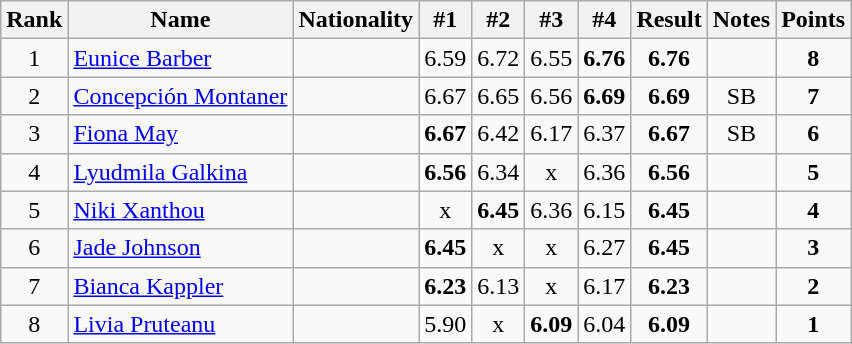<table class="wikitable sortable" style="text-align:center">
<tr>
<th>Rank</th>
<th>Name</th>
<th>Nationality</th>
<th>#1</th>
<th>#2</th>
<th>#3</th>
<th>#4</th>
<th>Result</th>
<th>Notes</th>
<th>Points</th>
</tr>
<tr>
<td>1</td>
<td align=left><a href='#'>Eunice Barber</a></td>
<td align=left></td>
<td>6.59</td>
<td>6.72</td>
<td>6.55</td>
<td><strong>6.76</strong></td>
<td><strong>6.76</strong></td>
<td></td>
<td><strong>8</strong></td>
</tr>
<tr>
<td>2</td>
<td align=left><a href='#'>Concepción Montaner</a></td>
<td align=left></td>
<td>6.67</td>
<td>6.65</td>
<td>6.56</td>
<td><strong>6.69</strong></td>
<td><strong>6.69</strong></td>
<td>SB</td>
<td><strong>7</strong></td>
</tr>
<tr>
<td>3</td>
<td align=left><a href='#'>Fiona May</a></td>
<td align=left></td>
<td><strong>6.67</strong></td>
<td>6.42</td>
<td>6.17</td>
<td>6.37</td>
<td><strong>6.67</strong></td>
<td>SB</td>
<td><strong>6</strong></td>
</tr>
<tr>
<td>4</td>
<td align=left><a href='#'>Lyudmila Galkina</a></td>
<td align=left></td>
<td><strong>6.56</strong></td>
<td>6.34</td>
<td>x</td>
<td>6.36</td>
<td><strong>6.56</strong></td>
<td></td>
<td><strong>5</strong></td>
</tr>
<tr>
<td>5</td>
<td align=left><a href='#'>Niki Xanthou</a></td>
<td align=left></td>
<td>x</td>
<td><strong>6.45</strong></td>
<td>6.36</td>
<td>6.15</td>
<td><strong>6.45</strong></td>
<td></td>
<td><strong>4</strong></td>
</tr>
<tr>
<td>6</td>
<td align=left><a href='#'>Jade Johnson</a></td>
<td align=left></td>
<td><strong>6.45</strong></td>
<td>x</td>
<td>x</td>
<td>6.27</td>
<td><strong>6.45</strong></td>
<td></td>
<td><strong>3</strong></td>
</tr>
<tr>
<td>7</td>
<td align=left><a href='#'>Bianca Kappler</a></td>
<td align=left></td>
<td><strong>6.23</strong></td>
<td>6.13</td>
<td>x</td>
<td>6.17</td>
<td><strong>6.23</strong></td>
<td></td>
<td><strong>2</strong></td>
</tr>
<tr>
<td>8</td>
<td align=left><a href='#'>Livia Pruteanu</a></td>
<td align=left></td>
<td>5.90</td>
<td>x</td>
<td><strong>6.09</strong></td>
<td>6.04</td>
<td><strong>6.09</strong></td>
<td></td>
<td><strong>1</strong></td>
</tr>
</table>
